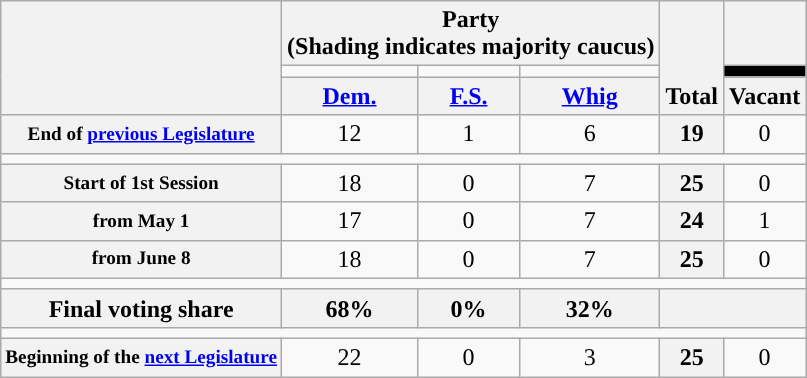<table class=wikitable style="text-align:center">
<tr style="vertical-align:bottom;">
<th rowspan=3></th>
<th colspan=3>Party <div>(Shading indicates majority caucus)</div></th>
<th rowspan=3>Total</th>
<th></th>
</tr>
<tr style="height:5px">
<td style="background-color:"></td>
<td style="background-color:"></td>
<td style="background-color:"></td>
<td style="background:black;"></td>
</tr>
<tr>
<th><a href='#'>Dem.</a></th>
<th><a href='#'>F.S.</a></th>
<th><a href='#'>Whig</a></th>
<th>Vacant</th>
</tr>
<tr>
<th style="font-size:80%;">End of <a href='#'>previous Legislature</a></th>
<td>12</td>
<td>1</td>
<td>6</td>
<th>19</th>
<td>0</td>
</tr>
<tr>
<td colspan=6></td>
</tr>
<tr>
<th style="font-size:80%;">Start of 1st Session</th>
<td>18</td>
<td>0</td>
<td>7</td>
<th>25</th>
<td>0</td>
</tr>
<tr>
<th style="font-size:80%;">from May 1</th>
<td>17</td>
<td>0</td>
<td>7</td>
<th>24</th>
<td>1</td>
</tr>
<tr>
<th style="font-size:80%;">from June 8</th>
<td>18</td>
<td>0</td>
<td>7</td>
<th>25</th>
<td>0</td>
</tr>
<tr>
<td colspan=6></td>
</tr>
<tr>
<th>Final voting share</th>
<th>68%</th>
<th>0%</th>
<th>32%</th>
<th colspan=2></th>
</tr>
<tr>
<td colspan=6></td>
</tr>
<tr>
<th style="font-size:80%;">Beginning of the <a href='#'>next Legislature</a></th>
<td>22</td>
<td>0</td>
<td>3</td>
<th>25</th>
<td>0</td>
</tr>
</table>
